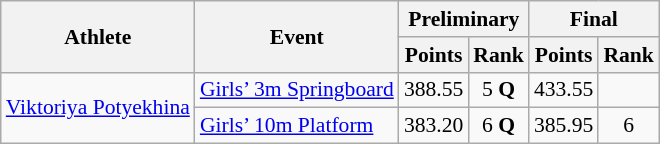<table class="wikitable" border="1" style="font-size:90%">
<tr>
<th rowspan=2>Athlete</th>
<th rowspan=2>Event</th>
<th colspan=2>Preliminary</th>
<th colspan=2>Final</th>
</tr>
<tr>
<th>Points</th>
<th>Rank</th>
<th>Points</th>
<th>Rank</th>
</tr>
<tr>
<td rowspan=2><a href='#'>Viktoriya Potyekhina</a></td>
<td><a href='#'>Girls’ 3m Springboard</a></td>
<td align=center>388.55</td>
<td align=center>5 <strong>Q</strong></td>
<td align=center>433.55</td>
<td align=center></td>
</tr>
<tr>
<td><a href='#'>Girls’ 10m Platform</a></td>
<td align=center>383.20</td>
<td align=center>6 <strong>Q</strong></td>
<td align=center>385.95</td>
<td align=center>6</td>
</tr>
</table>
